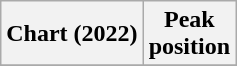<table class="wikitable plainrowheaders" style="text-align:center">
<tr>
<th scope="col">Chart (2022)</th>
<th scope="col">Peak<br>position</th>
</tr>
<tr>
</tr>
</table>
